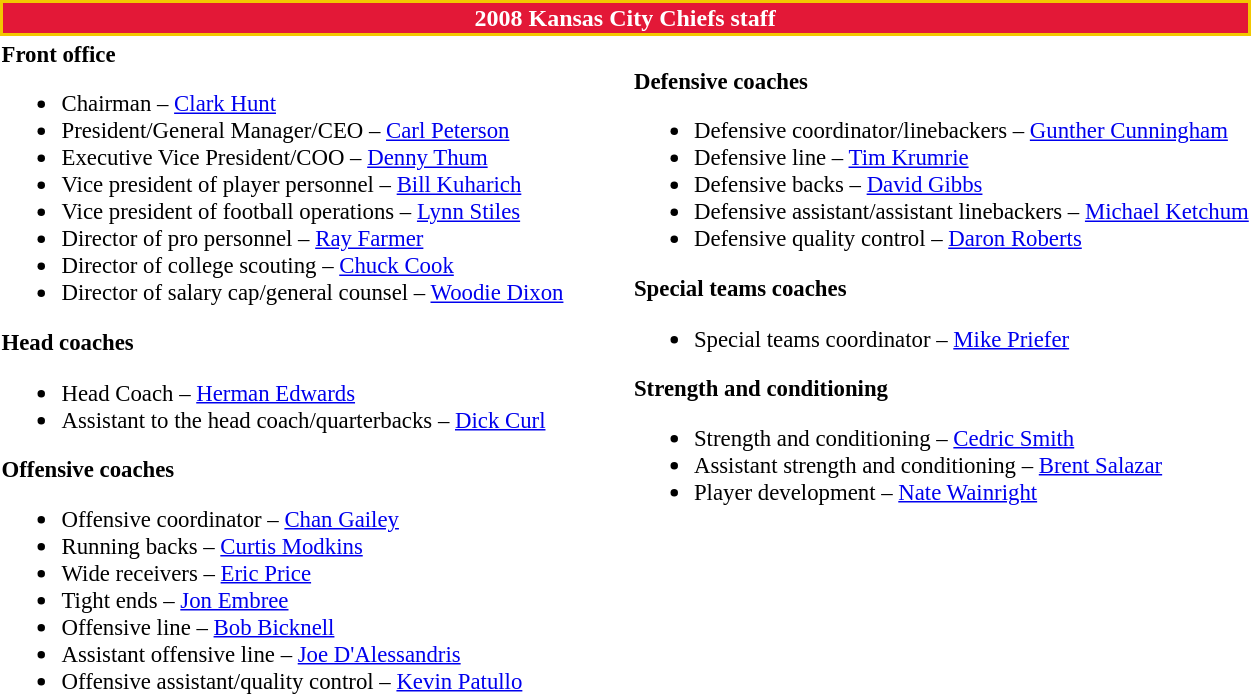<table class="toccolours" style="text-align: left;">
<tr>
<th colspan="7" style="background:#E31837; color:white; text-align: center; border:2px solid #f2c800;"><strong>2008 Kansas City Chiefs staff</strong></th>
</tr>
<tr>
<td style="font-size:95%; vertical-align:top;"><strong>Front office</strong><br><ul><li>Chairman – <a href='#'>Clark Hunt</a></li><li>President/General Manager/CEO – <a href='#'>Carl Peterson</a></li><li>Executive Vice President/COO – <a href='#'>Denny Thum</a></li><li>Vice president of player personnel – <a href='#'>Bill Kuharich</a></li><li>Vice president of football operations – <a href='#'>Lynn Stiles</a></li><li>Director of pro personnel – <a href='#'>Ray Farmer</a></li><li>Director of college scouting – <a href='#'>Chuck Cook</a></li><li>Director of salary cap/general counsel – <a href='#'>Woodie Dixon</a></li></ul><strong>Head coaches</strong><ul><li>Head Coach – <a href='#'>Herman Edwards</a></li><li>Assistant to the head coach/quarterbacks – <a href='#'>Dick Curl</a></li></ul><strong>Offensive coaches</strong><ul><li>Offensive coordinator – <a href='#'>Chan Gailey</a></li><li>Running backs – <a href='#'>Curtis Modkins</a></li><li>Wide receivers – <a href='#'>Eric Price</a></li><li>Tight ends – <a href='#'>Jon Embree</a></li><li>Offensive line – <a href='#'>Bob Bicknell</a></li><li>Assistant offensive line – <a href='#'>Joe D'Alessandris</a></li><li>Offensive assistant/quality control – <a href='#'>Kevin Patullo</a></li></ul></td>
<td width="35"> </td>
<td valign="top"></td>
<td style="font-size:95%; vertical-align:top;"><br><strong>Defensive coaches</strong><ul><li>Defensive coordinator/linebackers – <a href='#'>Gunther Cunningham</a></li><li>Defensive line – <a href='#'>Tim Krumrie</a></li><li>Defensive backs – <a href='#'>David Gibbs</a></li><li>Defensive assistant/assistant linebackers – <a href='#'>Michael Ketchum</a></li><li>Defensive quality control – <a href='#'>Daron Roberts</a></li></ul><strong>Special teams coaches</strong><ul><li>Special teams coordinator – <a href='#'>Mike Priefer</a></li></ul><strong>Strength and conditioning</strong><ul><li>Strength and conditioning – <a href='#'>Cedric Smith</a></li><li>Assistant strength and conditioning – <a href='#'>Brent Salazar</a></li><li>Player development – <a href='#'>Nate Wainright</a></li></ul></td>
</tr>
</table>
